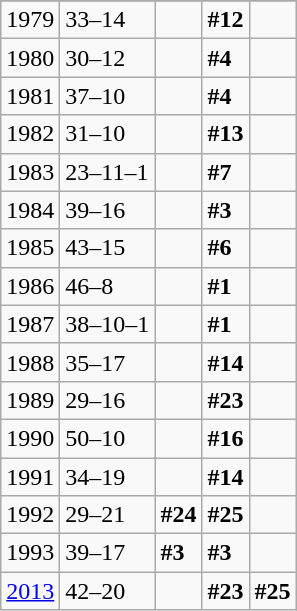<table class="wikitable">
<tr>
</tr>
<tr>
<td>1979</td>
<td>33–14</td>
<td></td>
<td><strong>#12</strong></td>
<td></td>
</tr>
<tr>
<td>1980</td>
<td>30–12</td>
<td></td>
<td><strong>#4</strong></td>
<td></td>
</tr>
<tr>
<td>1981</td>
<td>37–10</td>
<td></td>
<td><strong>#4</strong></td>
<td></td>
</tr>
<tr>
<td>1982</td>
<td>31–10</td>
<td></td>
<td><strong>#13</strong></td>
<td></td>
</tr>
<tr>
<td>1983</td>
<td>23–11–1</td>
<td></td>
<td><strong>#7</strong></td>
<td></td>
</tr>
<tr>
<td>1984</td>
<td>39–16</td>
<td></td>
<td><strong>#3</strong></td>
<td></td>
</tr>
<tr>
<td>1985</td>
<td>43–15</td>
<td></td>
<td><strong>#6</strong></td>
<td></td>
</tr>
<tr>
<td>1986</td>
<td>46–8</td>
<td></td>
<td><strong>#1</strong></td>
<td></td>
</tr>
<tr>
<td>1987</td>
<td>38–10–1</td>
<td></td>
<td><strong>#1</strong></td>
<td></td>
</tr>
<tr>
<td>1988</td>
<td>35–17</td>
<td></td>
<td><strong>#14</strong></td>
<td></td>
</tr>
<tr>
<td>1989</td>
<td>29–16</td>
<td></td>
<td><strong>#23</strong></td>
<td></td>
</tr>
<tr>
<td>1990</td>
<td>50–10</td>
<td></td>
<td><strong>#16</strong></td>
<td></td>
</tr>
<tr>
<td>1991</td>
<td>34–19</td>
<td></td>
<td><strong>#14</strong></td>
<td></td>
</tr>
<tr>
<td>1992</td>
<td>29–21</td>
<td><strong>#24</strong></td>
<td><strong>#25</strong></td>
<td></td>
</tr>
<tr>
<td>1993</td>
<td>39–17</td>
<td><strong>#3</strong></td>
<td><strong>#3</strong></td>
<td></td>
</tr>
<tr>
<td><a href='#'>2013</a></td>
<td>42–20</td>
<td></td>
<td><strong>#23</strong></td>
<td><strong>#25</strong></td>
</tr>
</table>
